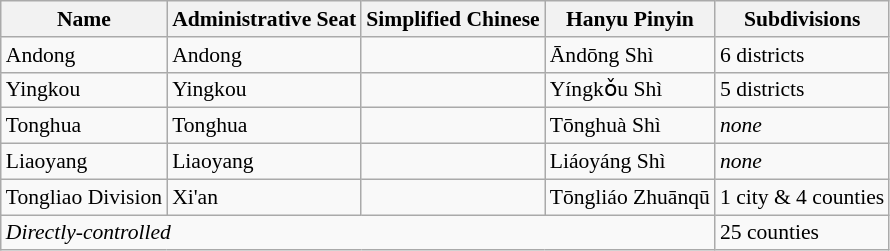<table class="wikitable"  style="font-size:90%;" align=center>
<tr>
<th>Name</th>
<th>Administrative Seat</th>
<th>Simplified Chinese</th>
<th>Hanyu Pinyin</th>
<th>Subdivisions</th>
</tr>
<tr>
<td>Andong</td>
<td>Andong</td>
<td><span></span></td>
<td>Āndōng Shì</td>
<td>6 districts</td>
</tr>
<tr>
<td>Yingkou</td>
<td>Yingkou</td>
<td><span></span></td>
<td>Yíngkǒu Shì</td>
<td>5 districts</td>
</tr>
<tr>
<td>Tonghua</td>
<td>Tonghua</td>
<td><span></span></td>
<td>Tōnghuà Shì</td>
<td><em>none</em></td>
</tr>
<tr>
<td>Liaoyang</td>
<td>Liaoyang</td>
<td><span></span></td>
<td>Liáoyáng Shì</td>
<td><em>none</em></td>
</tr>
<tr>
<td>Tongliao Division</td>
<td>Xi'an</td>
<td><span></span></td>
<td>Tōngliáo Zhuānqū</td>
<td>1 city & 4 counties</td>
</tr>
<tr>
<td colspan="4"><em>Directly-controlled</em></td>
<td>25 counties</td>
</tr>
</table>
